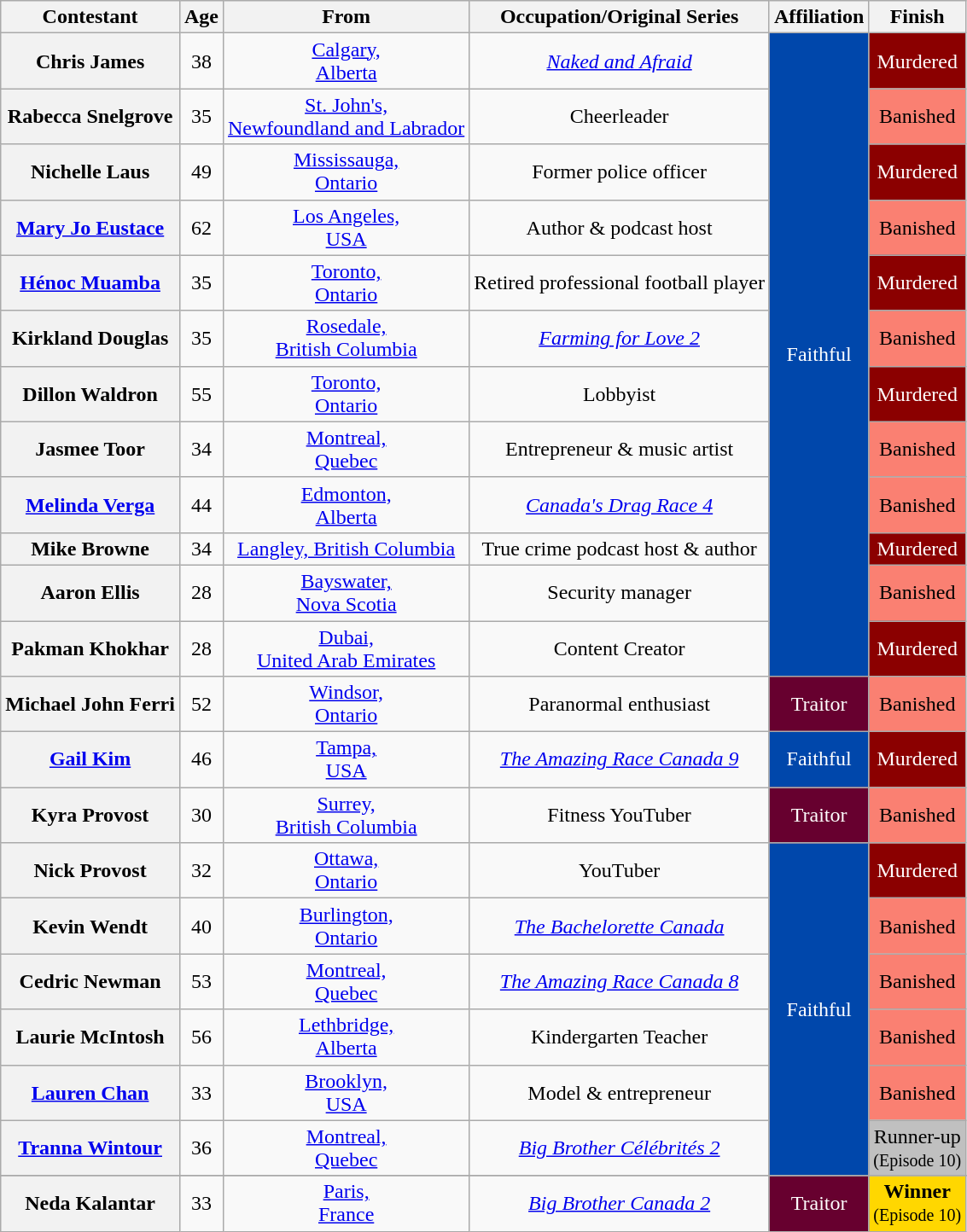<table class="wikitable sortable" style="text-align:center;">
<tr>
<th scope="col">Contestant</th>
<th scope="col">Age</th>
<th scope="col" class="unsortable">From</th>
<th scope="col" class="unsortable">Occupation/Original Series</th>
<th scope="col" class="unsortable">Affiliation</th>
<th>Finish</th>
</tr>
<tr>
<th>Chris James</th>
<td>38</td>
<td><a href='#'>Calgary,<br>Alberta</a></td>
<td><em><a href='#'>Naked and Afraid</a></em></td>
<td rowspan="12" bgcolor="#0047AB" style="color:#FFFFFF;">Faithful</td>
<td style="background:darkred;color:white;">Murdered<br></td>
</tr>
<tr>
<th>Rabecca Snelgrove</th>
<td>35</td>
<td><a href='#'>St. John's,<br>Newfoundland and Labrador</a></td>
<td>Cheerleader</td>
<td style="background:salmon;color:black;">Banished<br></td>
</tr>
<tr>
<th>Nichelle Laus</th>
<td>49</td>
<td><a href='#'>Mississauga,<br>Ontario</a></td>
<td>Former police officer</td>
<td style="background:darkred;color:white;">Murdered<br></td>
</tr>
<tr>
<th><a href='#'>Mary Jo Eustace</a></th>
<td>62</td>
<td><a href='#'>Los Angeles,<br>USA</a></td>
<td>Author & podcast host</td>
<td style="background:salmon;color:black;">Banished<br></td>
</tr>
<tr>
<th><a href='#'>Hénoc Muamba</a></th>
<td>35</td>
<td><a href='#'>Toronto,<br>Ontario</a></td>
<td>Retired professional football player</td>
<td style="background:darkred;color:white;">Murdered<br></td>
</tr>
<tr>
<th>Kirkland Douglas</th>
<td>35</td>
<td><a href='#'>Rosedale,<br>British Columbia</a></td>
<td><a href='#'><em>Farming for Love 2</em></a></td>
<td style="background:salmon;color:black;">Banished<br></td>
</tr>
<tr>
<th>Dillon Waldron</th>
<td>55</td>
<td><a href='#'>Toronto,<br>Ontario</a></td>
<td>Lobbyist</td>
<td style="background:darkred;color:white;">Murdered<br></td>
</tr>
<tr>
<th>Jasmee Toor</th>
<td>34</td>
<td><a href='#'>Montreal,<br>Quebec</a></td>
<td>Entrepreneur & music artist</td>
<td style="background:salmon;color:black;">Banished<br></td>
</tr>
<tr>
<th><a href='#'>Melinda Verga</a></th>
<td>44</td>
<td><a href='#'>Edmonton,<br>Alberta</a></td>
<td><a href='#'><em>Canada's Drag Race 4</em></a></td>
<td style="background:salmon;color:black;">Banished<br></td>
</tr>
<tr>
<th>Mike Browne</th>
<td>34</td>
<td><a href='#'>Langley, British Columbia</a></td>
<td>True crime podcast host & author</td>
<td style="background:darkred;color:white;">Murdered<br></td>
</tr>
<tr>
<th>Aaron Ellis</th>
<td>28</td>
<td><a href='#'>Bayswater,<br>Nova Scotia</a></td>
<td>Security manager</td>
<td style="background:salmon;color:black;">Banished<br></td>
</tr>
<tr>
<th>Pakman Khokhar</th>
<td>28</td>
<td><a href='#'>Dubai,<br>United Arab Emirates</a></td>
<td>Content Creator</td>
<td style="background:darkred;color:white;">Murdered<br></td>
</tr>
<tr>
<th>Michael John Ferri</th>
<td>52</td>
<td><a href='#'>Windsor,<br>Ontario</a></td>
<td>Paranormal enthusiast</td>
<td bgcolor="#67002f" align="center" span style="color:#FFFFFF;">Traitor</td>
<td style="background:salmon;color:black;">Banished<br></td>
</tr>
<tr>
<th><a href='#'>Gail Kim</a></th>
<td>46</td>
<td><a href='#'>Tampa,<br>USA</a></td>
<td><em><a href='#'>The Amazing Race Canada 9</a></em></td>
<td bgcolor="#0047AB" style="color:#FFFFFF;">Faithful</td>
<td style="background:darkred;color:white;">Murdered<br></td>
</tr>
<tr>
<th>Kyra Provost</th>
<td>30</td>
<td><a href='#'>Surrey,<br>British Columbia</a></td>
<td>Fitness YouTuber</td>
<td bgcolor="#67002f" align="center" span style="color:#FFFFFF;">Traitor</td>
<td style="background:salmon;color:black;">Banished<br></td>
</tr>
<tr>
<th>Nick Provost</th>
<td>32</td>
<td><a href='#'>Ottawa,<br>Ontario</a></td>
<td>YouTuber</td>
<td rowspan="6" bgcolor="#0047AB" style="color:#FFFFFF;">Faithful</td>
<td style="background:darkred;color:white;">Murdered<br></td>
</tr>
<tr>
<th>Kevin Wendt</th>
<td>40</td>
<td><a href='#'>Burlington,<br>Ontario</a></td>
<td><em><a href='#'>The Bachelorette Canada</a></em></td>
<td style="background:salmon;color:black;">Banished<br></td>
</tr>
<tr>
<th>Cedric Newman</th>
<td>53</td>
<td><a href='#'>Montreal,<br>Quebec</a></td>
<td><em><a href='#'>The Amazing Race Canada 8</a></em></td>
<td style="background:salmon;color:black;">Banished<br></td>
</tr>
<tr>
<th>Laurie McIntosh</th>
<td>56</td>
<td><a href='#'>Lethbridge,<br>Alberta</a></td>
<td>Kindergarten Teacher</td>
<td style="background:salmon;color:black;">Banished<br></td>
</tr>
<tr>
<th><a href='#'>Lauren Chan</a></th>
<td>33</td>
<td><a href='#'>Brooklyn,<br>USA</a></td>
<td>Model & entrepreneur</td>
<td style="background:salmon;color:black;">Banished<br></td>
</tr>
<tr>
<th><a href='#'>Tranna Wintour</a></th>
<td>36</td>
<td><a href='#'>Montreal,<br>Quebec</a></td>
<td><a href='#'><em>Big Brother Célébrités 2</em></a></td>
<td bgcolor="silver">Runner-up<br><small>(Episode 10)</small></td>
</tr>
<tr>
</tr>
<tr>
<th>Neda Kalantar</th>
<td>33</td>
<td><a href='#'>Paris,<br>France</a></td>
<td><a href='#'><em>Big Brother Canada 2</em></a></td>
<td bgcolor="#67002f" align="center" span style="color:#FFFFFF;">Traitor</td>
<td style="background:gold; color:black;"><strong>Winner</strong><br><small>(Episode 10)</small></td>
</tr>
</table>
